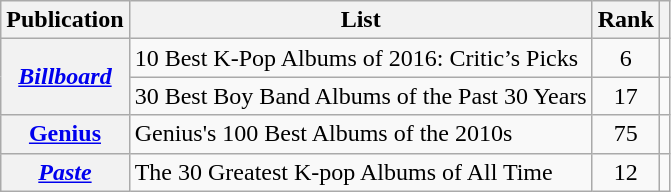<table class="wikitable plainrowheaders sortable">
<tr>
<th>Publication</th>
<th>List</th>
<th>Rank</th>
<th class="unsortable"></th>
</tr>
<tr>
<th rowspan="2" scope="row"><em><a href='#'>Billboard</a></em></th>
<td>10 Best K-Pop Albums of 2016: Critic’s Picks</td>
<td align="center">6</td>
<td align="center"></td>
</tr>
<tr>
<td>30 Best Boy Band Albums of the Past 30 Years</td>
<td align="center">17</td>
<td align="center"></td>
</tr>
<tr>
<th scope="row"><a href='#'>Genius</a></th>
<td>Genius's 100 Best Albums of the 2010s</td>
<td align="center">75</td>
<td align="center"></td>
</tr>
<tr>
<th scope="row"><em><a href='#'>Paste</a></em></th>
<td>The 30 Greatest K-pop Albums of All Time</td>
<td style="text-align:center;">12</td>
<td style="text-align:center;"></td>
</tr>
</table>
